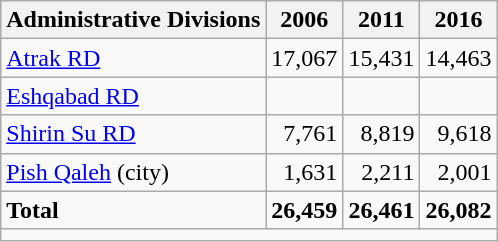<table class="wikitable">
<tr>
<th>Administrative Divisions</th>
<th>2006</th>
<th>2011</th>
<th>2016</th>
</tr>
<tr>
<td><a href='#'>Atrak RD</a></td>
<td style="text-align: right;">17,067</td>
<td style="text-align: right;">15,431</td>
<td style="text-align: right;">14,463</td>
</tr>
<tr>
<td><a href='#'>Eshqabad RD</a></td>
<td style="text-align: right;"></td>
<td style="text-align: right;"></td>
<td style="text-align: right;"></td>
</tr>
<tr>
<td><a href='#'>Shirin Su RD</a></td>
<td style="text-align: right;">7,761</td>
<td style="text-align: right;">8,819</td>
<td style="text-align: right;">9,618</td>
</tr>
<tr>
<td><a href='#'>Pish Qaleh</a> (city)</td>
<td style="text-align: right;">1,631</td>
<td style="text-align: right;">2,211</td>
<td style="text-align: right;">2,001</td>
</tr>
<tr>
<td><strong>Total</strong></td>
<td style="text-align: right;"><strong>26,459</strong></td>
<td style="text-align: right;"><strong>26,461</strong></td>
<td style="text-align: right;"><strong>26,082</strong></td>
</tr>
<tr>
<td colspan=4></td>
</tr>
</table>
